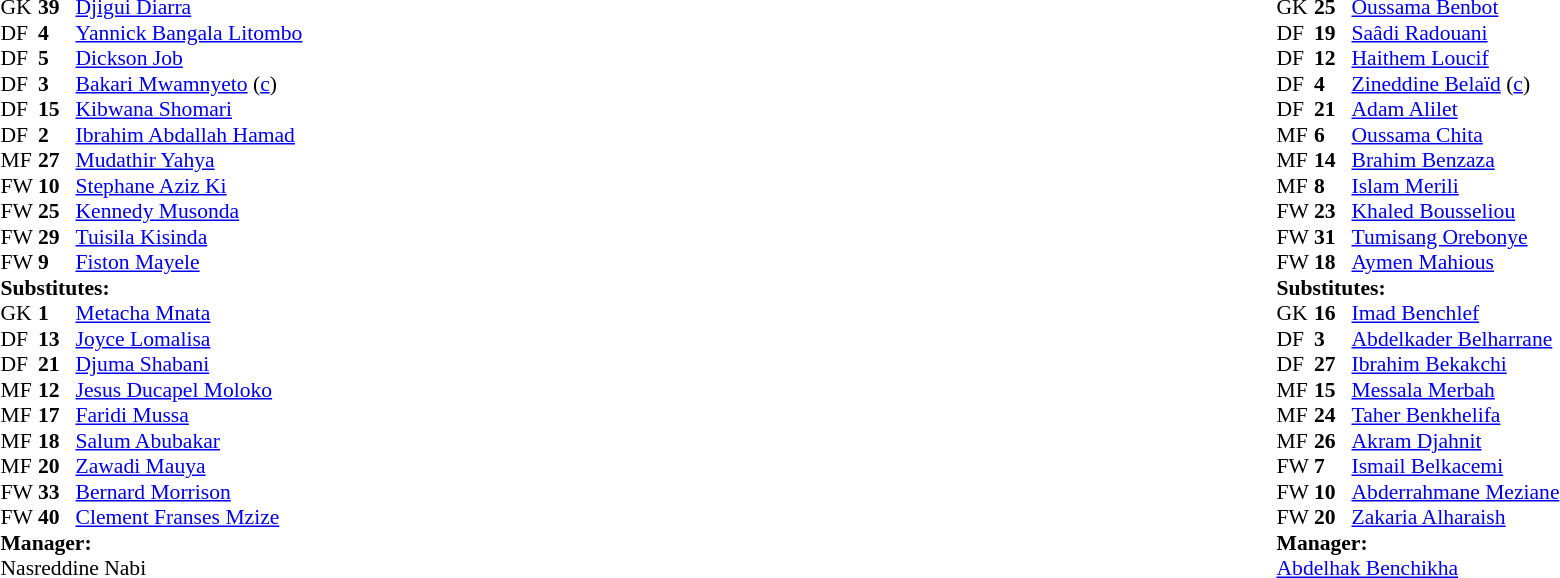<table width="100%">
<tr>
<td valign="top" width="40%"><br><table style="font-size:90%" cellspacing="0" cellpadding="0">
<tr>
<th width=25></th>
<th width=25></th>
</tr>
<tr>
<td>GK</td>
<td><strong>39</strong></td>
<td> <a href='#'>Djigui Diarra</a></td>
</tr>
<tr>
<td>DF</td>
<td><strong>4</strong></td>
<td> <a href='#'>Yannick Bangala Litombo</a></td>
</tr>
<tr>
<td>DF</td>
<td><strong>5</strong></td>
<td> <a href='#'>Dickson Job</a></td>
<td></td>
<td></td>
</tr>
<tr>
<td>DF</td>
<td><strong>3</strong></td>
<td> <a href='#'>Bakari Mwamnyeto</a> (<a href='#'>c</a>)</td>
</tr>
<tr>
<td>DF</td>
<td><strong>15</strong></td>
<td> <a href='#'>Kibwana Shomari</a></td>
<td></td>
<td></td>
</tr>
<tr>
<td>DF</td>
<td><strong>2</strong></td>
<td> <a href='#'>Ibrahim Abdallah Hamad</a></td>
</tr>
<tr>
<td>MF</td>
<td><strong>27</strong></td>
<td> <a href='#'>Mudathir Yahya</a></td>
</tr>
<tr>
<td>FW</td>
<td><strong>10</strong></td>
<td> <a href='#'>Stephane Aziz Ki</a></td>
<td></td>
<td></td>
</tr>
<tr>
<td>FW</td>
<td><strong>25</strong></td>
<td> <a href='#'>Kennedy Musonda</a></td>
<td></td>
<td></td>
</tr>
<tr>
<td>FW</td>
<td><strong>29</strong></td>
<td> <a href='#'>Tuisila Kisinda</a></td>
<td></td>
<td></td>
</tr>
<tr>
<td>FW</td>
<td><strong>9</strong></td>
<td> <a href='#'>Fiston Mayele</a></td>
</tr>
<tr>
<td colspan=3><strong>Substitutes:</strong></td>
</tr>
<tr>
<td>GK</td>
<td><strong>1</strong></td>
<td> <a href='#'>Metacha Mnata</a></td>
</tr>
<tr>
<td>DF</td>
<td><strong>13</strong></td>
<td> <a href='#'>Joyce Lomalisa</a></td>
<td></td>
<td></td>
</tr>
<tr>
<td>DF</td>
<td><strong>21</strong></td>
<td> <a href='#'>Djuma Shabani</a></td>
<td></td>
<td></td>
</tr>
<tr>
<td>MF</td>
<td><strong>12</strong></td>
<td> <a href='#'>Jesus Ducapel Moloko</a></td>
</tr>
<tr>
<td>MF</td>
<td><strong>17</strong></td>
<td> <a href='#'>Faridi Mussa</a></td>
</tr>
<tr>
<td>MF</td>
<td><strong>18</strong></td>
<td> <a href='#'>Salum Abubakar</a></td>
<td></td>
<td></td>
</tr>
<tr>
<td>MF</td>
<td><strong>20</strong></td>
<td> <a href='#'>Zawadi Mauya</a></td>
</tr>
<tr>
<td>FW</td>
<td><strong>33</strong></td>
<td> <a href='#'>Bernard Morrison</a></td>
<td></td>
<td></td>
</tr>
<tr>
<td>FW</td>
<td><strong>40</strong></td>
<td> <a href='#'>Clement Franses Mzize</a></td>
<td></td>
<td></td>
</tr>
<tr>
<td colspan=3><strong>Manager:</strong></td>
</tr>
<tr>
<td colspan=3> Nasreddine Nabi</td>
</tr>
</table>
</td>
<td valign="top"></td>
<td valign="top" width="50%"><br><table style="font-size:90%; margin:auto" cellspacing="0" cellpadding="0">
<tr>
<th width=25></th>
<th width=25></th>
</tr>
<tr>
<td>GK</td>
<td><strong>25</strong></td>
<td> <a href='#'>Oussama Benbot</a></td>
<td></td>
</tr>
<tr>
<td>DF</td>
<td><strong>19</strong></td>
<td> <a href='#'>Saâdi Radouani</a></td>
</tr>
<tr>
<td>DF</td>
<td><strong>12</strong></td>
<td> <a href='#'>Haithem Loucif</a></td>
</tr>
<tr>
<td>DF</td>
<td><strong>4</strong></td>
<td> <a href='#'>Zineddine Belaïd</a> (<a href='#'>c</a>)</td>
</tr>
<tr>
<td>DF</td>
<td><strong>21</strong></td>
<td> <a href='#'>Adam Alilet</a></td>
<td></td>
</tr>
<tr>
<td>MF</td>
<td><strong>6</strong></td>
<td> <a href='#'>Oussama Chita</a></td>
<td></td>
</tr>
<tr>
<td>MF</td>
<td><strong>14</strong></td>
<td> <a href='#'>Brahim Benzaza</a></td>
<td></td>
<td></td>
</tr>
<tr>
<td>MF</td>
<td><strong>8</strong></td>
<td> <a href='#'>Islam Merili</a></td>
<td></td>
<td></td>
</tr>
<tr>
<td>FW</td>
<td><strong>23</strong></td>
<td> <a href='#'>Khaled Bousseliou</a></td>
<td></td>
<td></td>
</tr>
<tr>
<td>FW</td>
<td><strong>31</strong></td>
<td> <a href='#'>Tumisang Orebonye</a></td>
<td></td>
<td></td>
</tr>
<tr>
<td>FW</td>
<td><strong>18</strong></td>
<td> <a href='#'>Aymen Mahious</a></td>
<td></td>
<td></td>
</tr>
<tr>
<td colspan=3><strong>Substitutes:</strong></td>
</tr>
<tr>
<td>GK</td>
<td><strong>16</strong></td>
<td> <a href='#'>Imad Benchlef</a></td>
</tr>
<tr>
<td>DF</td>
<td><strong>3</strong></td>
<td> <a href='#'>Abdelkader Belharrane</a></td>
</tr>
<tr>
<td>DF</td>
<td><strong>27</strong></td>
<td> <a href='#'>Ibrahim Bekakchi</a></td>
</tr>
<tr>
<td>MF</td>
<td><strong>15</strong></td>
<td> <a href='#'>Messala Merbah</a></td>
<td></td>
<td></td>
</tr>
<tr>
<td>MF</td>
<td><strong>24</strong></td>
<td> <a href='#'>Taher Benkhelifa</a></td>
<td></td>
<td></td>
</tr>
<tr>
<td>MF</td>
<td><strong>26</strong></td>
<td> <a href='#'>Akram Djahnit</a></td>
<td></td>
<td></td>
</tr>
<tr>
<td>FW</td>
<td><strong>7</strong></td>
<td> <a href='#'>Ismail Belkacemi</a></td>
<td></td>
<td></td>
</tr>
<tr>
<td>FW</td>
<td><strong>10</strong></td>
<td> <a href='#'>Abderrahmane Meziane</a></td>
<td></td>
<td></td>
</tr>
<tr>
<td>FW</td>
<td><strong>20</strong></td>
<td> <a href='#'>Zakaria Alharaish</a></td>
</tr>
<tr>
<td colspan=3><strong>Manager:</strong></td>
</tr>
<tr>
<td colspan=3> <a href='#'>Abdelhak Benchikha</a></td>
</tr>
</table>
</td>
</tr>
</table>
